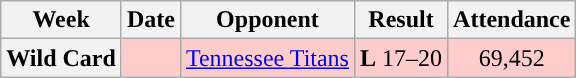<table class="wikitable" style="text-align:center">
<tr>
<th>Week</th>
<th>Date</th>
<th>Opponent</th>
<th>Result</th>
<th>Attendance</th>
</tr>
<tr style="background: #fcc;">
<th>Wild Card</th>
<td></td>
<td><a href='#'>Tennessee Titans</a></td>
<td><strong>L</strong> 17–20</td>
<td>69,452</td>
</tr>
</table>
